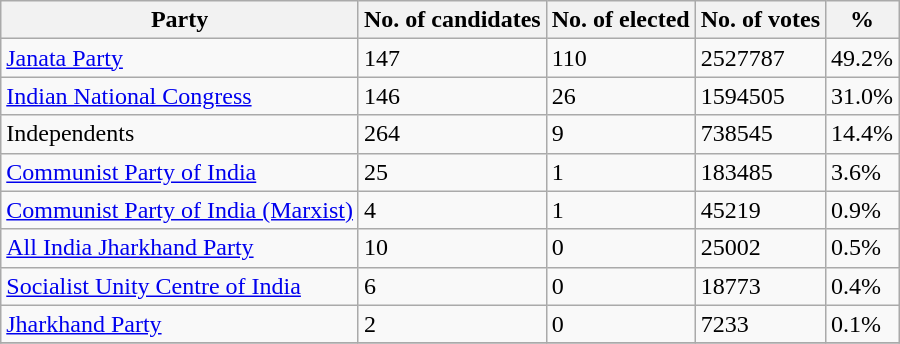<table class="wikitable sortable">
<tr>
<th>Party</th>
<th>No. of candidates</th>
<th>No. of elected</th>
<th>No. of votes</th>
<th>%</th>
</tr>
<tr>
<td><a href='#'>Janata Party</a></td>
<td>147</td>
<td>110</td>
<td>2527787</td>
<td>49.2%</td>
</tr>
<tr>
<td><a href='#'>Indian National Congress</a></td>
<td>146</td>
<td>26</td>
<td>1594505</td>
<td>31.0%</td>
</tr>
<tr>
<td>Independents</td>
<td>264</td>
<td>9</td>
<td>738545</td>
<td>14.4%</td>
</tr>
<tr>
<td><a href='#'>Communist Party of India</a></td>
<td>25</td>
<td>1</td>
<td>183485</td>
<td>3.6%</td>
</tr>
<tr>
<td><a href='#'>Communist Party of India (Marxist)</a></td>
<td>4</td>
<td>1</td>
<td>45219</td>
<td>0.9%</td>
</tr>
<tr>
<td><a href='#'>All India Jharkhand Party</a></td>
<td>10</td>
<td>0</td>
<td>25002</td>
<td>0.5%</td>
</tr>
<tr>
<td><a href='#'>Socialist Unity Centre of India</a></td>
<td>6</td>
<td>0</td>
<td>18773</td>
<td>0.4%</td>
</tr>
<tr>
<td><a href='#'>Jharkhand Party</a></td>
<td>2</td>
<td>0</td>
<td>7233</td>
<td>0.1%</td>
</tr>
<tr>
</tr>
</table>
